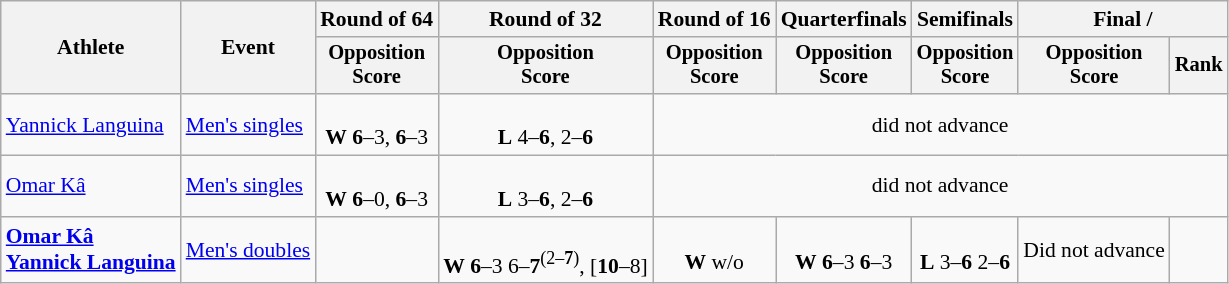<table class=wikitable style="font-size:90%">
<tr>
<th rowspan="2">Athlete</th>
<th rowspan="2">Event</th>
<th>Round of 64</th>
<th>Round of 32</th>
<th>Round of 16</th>
<th>Quarterfinals</th>
<th>Semifinals</th>
<th colspan=2>Final / </th>
</tr>
<tr style="font-size:95%">
<th>Opposition<br>Score</th>
<th>Opposition<br>Score</th>
<th>Opposition<br>Score</th>
<th>Opposition<br>Score</th>
<th>Opposition<br>Score</th>
<th>Opposition<br>Score</th>
<th>Rank</th>
</tr>
<tr align=center>
<td align=left><a href='#'>Yannick Languina</a></td>
<td align=left><a href='#'>Men's singles</a></td>
<td><br><strong>W</strong> <strong>6</strong>–3, <strong>6</strong>–3</td>
<td><br><strong>L</strong> 4–<strong>6</strong>, 2–<strong>6</strong></td>
<td colspan=5>did not advance</td>
</tr>
<tr align=center>
<td align=left><a href='#'>Omar Kâ</a></td>
<td align=left><a href='#'>Men's singles</a></td>
<td><br><strong>W</strong> <strong>6</strong>–0, <strong>6</strong>–3</td>
<td><br><strong>L</strong> 3–<strong>6</strong>, 2–<strong>6</strong></td>
<td colspan=5>did not advance</td>
</tr>
<tr align=center>
<td align=left><strong><a href='#'>Omar Kâ</a><br><a href='#'>Yannick Languina</a></strong></td>
<td align=left><a href='#'>Men's doubles</a></td>
<td></td>
<td><br><strong>W</strong> <strong>6</strong>–3 6–<strong>7</strong><sup>(2–<strong>7</strong>)</sup>, [<strong>10</strong>–8]</td>
<td><br><strong>W</strong> w/o</td>
<td><br><strong>W</strong> <strong>6</strong>–3 <strong>6</strong>–3</td>
<td><br><strong>L</strong> 3–<strong>6</strong> 2–<strong>6</strong></td>
<td>Did not advance</td>
<td><strong></strong></td>
</tr>
</table>
